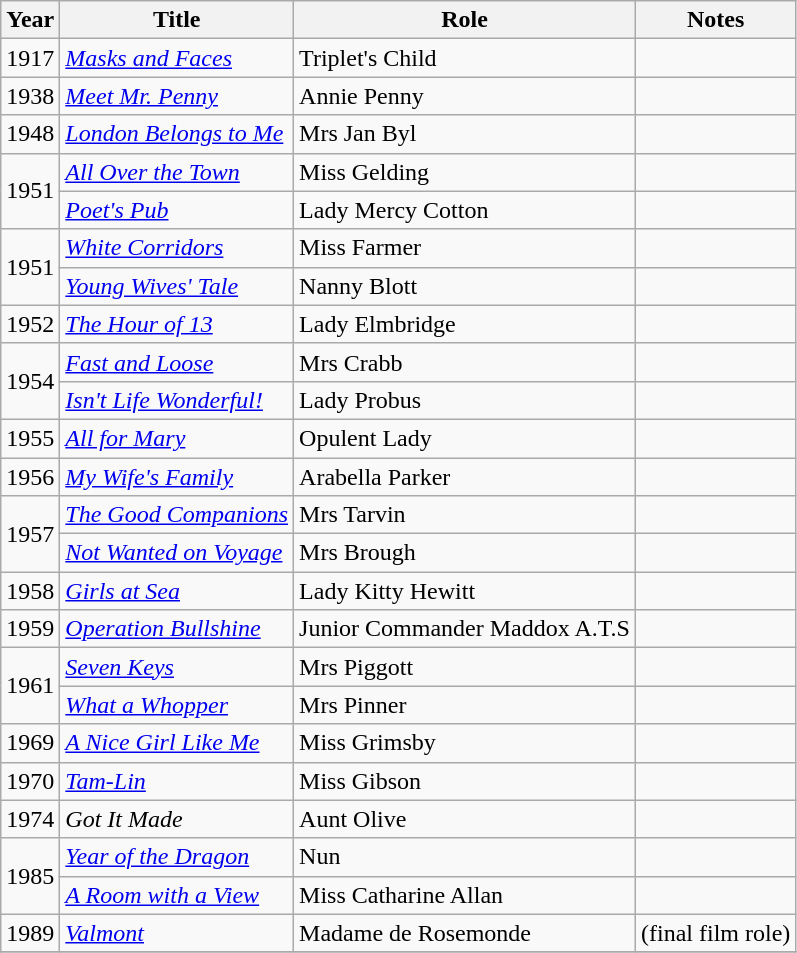<table class="wikitable">
<tr>
<th>Year</th>
<th>Title</th>
<th>Role</th>
<th>Notes</th>
</tr>
<tr>
<td>1917</td>
<td><em><a href='#'>Masks and Faces</a></em></td>
<td>Triplet's Child</td>
<td></td>
</tr>
<tr>
<td>1938</td>
<td><em><a href='#'>Meet Mr. Penny</a></em></td>
<td>Annie Penny</td>
<td></td>
</tr>
<tr>
<td>1948</td>
<td><em><a href='#'>London Belongs to Me</a></em></td>
<td>Mrs Jan Byl</td>
<td></td>
</tr>
<tr>
<td rowspan="2">1951</td>
<td><em><a href='#'>All Over the Town</a></em></td>
<td>Miss Gelding</td>
<td></td>
</tr>
<tr>
<td><em><a href='#'>Poet's Pub</a></em></td>
<td>Lady Mercy Cotton</td>
<td></td>
</tr>
<tr>
<td rowspan="2">1951</td>
<td><em><a href='#'>White Corridors</a></em></td>
<td>Miss Farmer</td>
<td></td>
</tr>
<tr>
<td><em><a href='#'>Young Wives' Tale</a></em></td>
<td>Nanny Blott</td>
<td></td>
</tr>
<tr>
<td>1952</td>
<td><em><a href='#'>The Hour of 13</a></em></td>
<td>Lady Elmbridge</td>
<td></td>
</tr>
<tr>
<td rowspan="2">1954</td>
<td><em><a href='#'>Fast and Loose</a></em></td>
<td>Mrs Crabb</td>
<td></td>
</tr>
<tr>
<td><em><a href='#'>Isn't Life Wonderful!</a></em></td>
<td>Lady Probus</td>
<td></td>
</tr>
<tr>
<td>1955</td>
<td><em><a href='#'>All for Mary</a></em></td>
<td>Opulent Lady</td>
<td></td>
</tr>
<tr>
<td>1956</td>
<td><em><a href='#'>My Wife's Family</a></em></td>
<td>Arabella Parker</td>
<td></td>
</tr>
<tr>
<td rowspan="2">1957</td>
<td><em><a href='#'>The Good Companions</a></em></td>
<td>Mrs Tarvin</td>
<td></td>
</tr>
<tr>
<td><em><a href='#'>Not Wanted on Voyage</a></em></td>
<td>Mrs Brough</td>
<td></td>
</tr>
<tr>
<td>1958</td>
<td><em><a href='#'>Girls at Sea</a></em></td>
<td>Lady Kitty Hewitt</td>
<td></td>
</tr>
<tr>
<td>1959</td>
<td><em><a href='#'>Operation Bullshine</a></em></td>
<td>Junior Commander Maddox A.T.S</td>
<td></td>
</tr>
<tr>
<td rowspan="2">1961</td>
<td><em><a href='#'>Seven Keys</a></em></td>
<td>Mrs Piggott</td>
<td></td>
</tr>
<tr>
<td><em><a href='#'>What a Whopper</a></em></td>
<td>Mrs Pinner</td>
<td></td>
</tr>
<tr>
<td>1969</td>
<td><em><a href='#'>A Nice Girl Like Me</a></em></td>
<td>Miss Grimsby</td>
<td></td>
</tr>
<tr>
<td>1970</td>
<td><em><a href='#'>Tam-Lin</a></em></td>
<td>Miss Gibson</td>
<td></td>
</tr>
<tr>
<td>1974</td>
<td><em>Got It Made</em></td>
<td>Aunt Olive</td>
<td></td>
</tr>
<tr>
<td rowspan="2">1985</td>
<td><em><a href='#'>Year of the Dragon</a></em></td>
<td>Nun</td>
<td></td>
</tr>
<tr>
<td><em><a href='#'>A Room with a View</a></em></td>
<td>Miss Catharine Allan</td>
<td></td>
</tr>
<tr>
<td>1989</td>
<td><em><a href='#'>Valmont</a></em></td>
<td>Madame de Rosemonde</td>
<td>(final film role)</td>
</tr>
<tr>
</tr>
</table>
